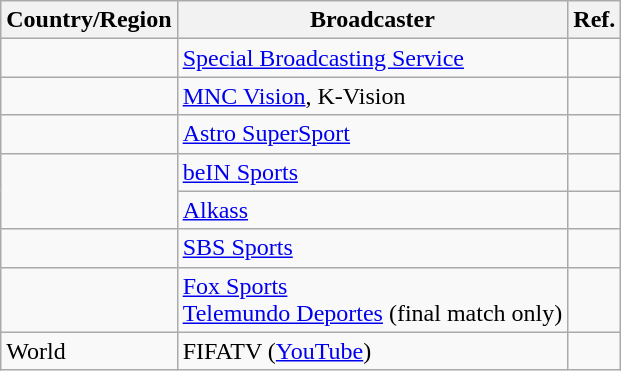<table class="wikitable">
<tr>
<th>Country/Region</th>
<th>Broadcaster</th>
<th>Ref.</th>
</tr>
<tr>
<td></td>
<td><a href='#'>Special Broadcasting Service</a></td>
<td></td>
</tr>
<tr>
<td></td>
<td><a href='#'>MNC Vision</a>, K-Vision</td>
<td></td>
</tr>
<tr>
<td></td>
<td><a href='#'>Astro SuperSport</a></td>
<td></td>
</tr>
<tr>
<td rowspan="2"></td>
<td><a href='#'>beIN Sports</a></td>
<td></td>
</tr>
<tr>
<td><a href='#'>Alkass</a></td>
<td></td>
</tr>
<tr>
<td></td>
<td><a href='#'>SBS Sports</a></td>
<td></td>
</tr>
<tr>
<td></td>
<td><a href='#'>Fox Sports</a><br><a href='#'>Telemundo Deportes</a> (final match only)</td>
<td></td>
</tr>
<tr>
<td> World</td>
<td>FIFATV (<a href='#'>YouTube</a>)</td>
<td></td>
</tr>
</table>
